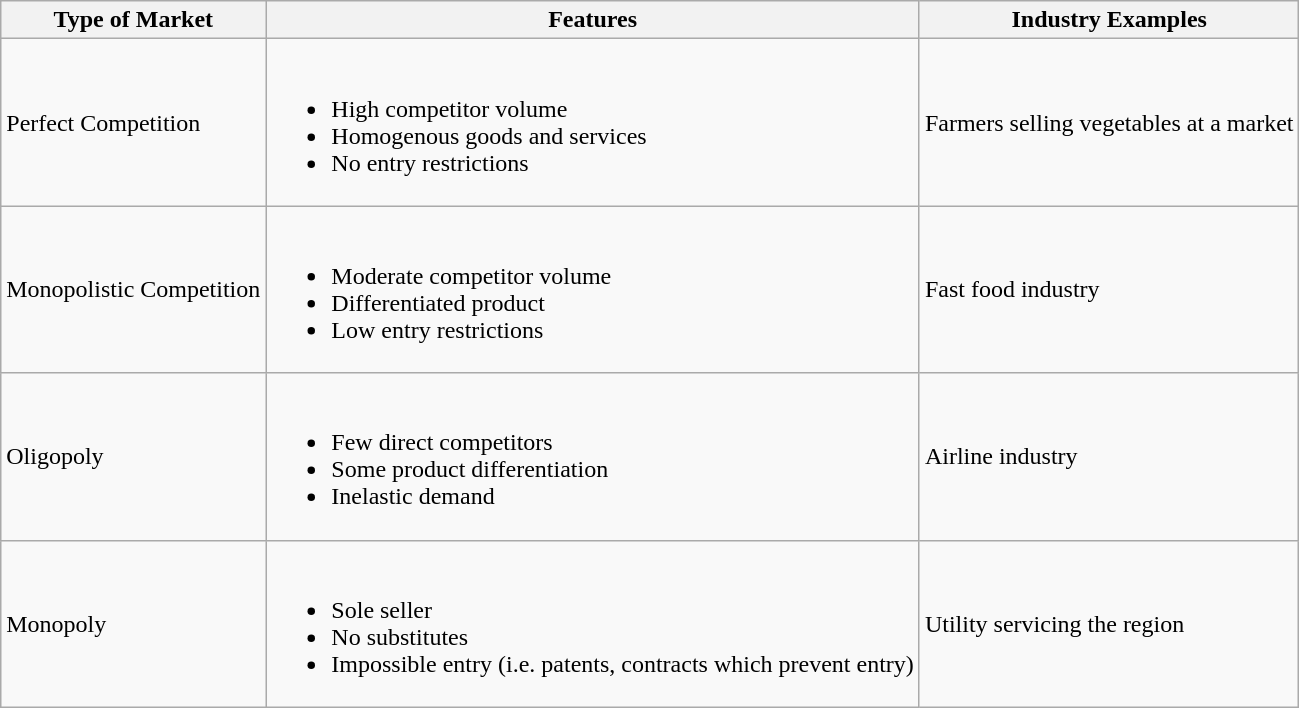<table class="wikitable">
<tr>
<th>Type of Market</th>
<th>Features</th>
<th>Industry Examples</th>
</tr>
<tr>
<td>Perfect Competition</td>
<td><br><ul><li>High competitor volume</li><li>Homogenous goods and services</li><li>No entry restrictions</li></ul></td>
<td>Farmers selling vegetables at a market</td>
</tr>
<tr>
<td>Monopolistic Competition</td>
<td><br><ul><li>Moderate competitor volume</li><li>Differentiated product</li><li>Low entry restrictions</li></ul></td>
<td>Fast food industry</td>
</tr>
<tr>
<td>Oligopoly</td>
<td><br><ul><li>Few direct competitors</li><li>Some product differentiation</li><li>Inelastic demand</li></ul></td>
<td>Airline industry</td>
</tr>
<tr>
<td>Monopoly</td>
<td><br><ul><li>Sole seller</li><li>No substitutes</li><li>Impossible entry (i.e. patents, contracts which prevent entry)</li></ul></td>
<td>Utility servicing the region</td>
</tr>
</table>
